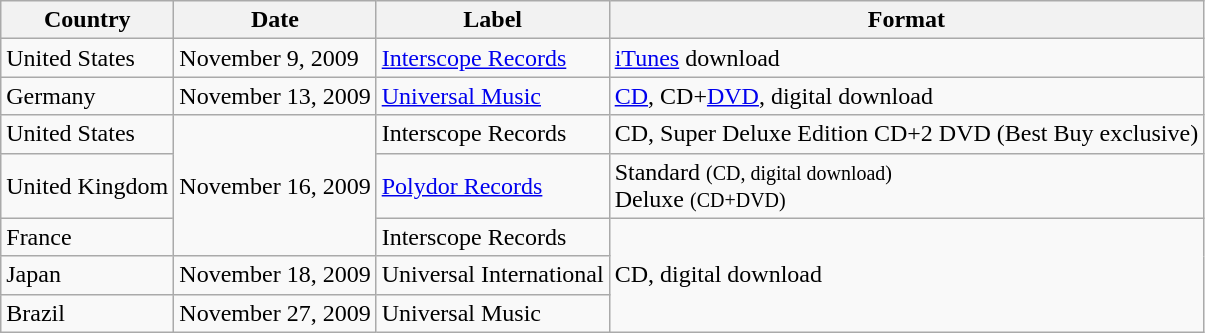<table class="wikitable">
<tr>
<th>Country</th>
<th>Date</th>
<th>Label</th>
<th>Format</th>
</tr>
<tr>
<td>United States</td>
<td>November 9, 2009</td>
<td><a href='#'>Interscope Records</a></td>
<td><a href='#'>iTunes</a> download</td>
</tr>
<tr>
<td>Germany</td>
<td>November 13, 2009</td>
<td><a href='#'>Universal Music</a></td>
<td><a href='#'>CD</a>, CD+<a href='#'>DVD</a>, digital download</td>
</tr>
<tr>
<td>United States</td>
<td rowspan="3">November 16, 2009</td>
<td>Interscope Records</td>
<td>CD, Super Deluxe Edition CD+2 DVD (Best Buy exclusive)</td>
</tr>
<tr>
<td>United Kingdom</td>
<td><a href='#'>Polydor Records</a></td>
<td>Standard <small>(CD, digital download)</small> <br>Deluxe <small>(CD+DVD)</small></td>
</tr>
<tr>
<td>France</td>
<td>Interscope Records</td>
<td rowspan="3">CD, digital download</td>
</tr>
<tr>
<td>Japan</td>
<td>November 18, 2009</td>
<td>Universal International</td>
</tr>
<tr>
<td>Brazil</td>
<td>November 27, 2009</td>
<td>Universal Music</td>
</tr>
</table>
